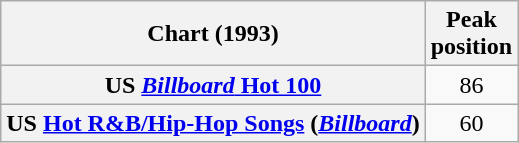<table class="wikitable sortable plainrowheaders" style="text-align:center">
<tr>
<th scope="col">Chart (1993)</th>
<th scope="col">Peak<br>position</th>
</tr>
<tr>
<th scope="row">US <a href='#'><em>Billboard</em> Hot 100</a></th>
<td>86</td>
</tr>
<tr>
<th scope="row">US <a href='#'>Hot R&B/Hip-Hop Songs</a> (<em><a href='#'>Billboard</a></em>)</th>
<td>60</td>
</tr>
</table>
